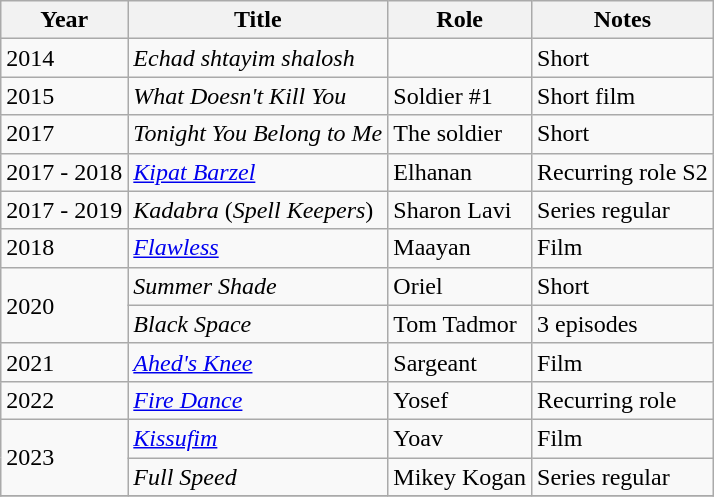<table class="wikitable sortable">
<tr>
<th>Year</th>
<th>Title</th>
<th>Role</th>
<th>Notes</th>
</tr>
<tr>
<td>2014</td>
<td><em>Echad shtayim shalosh</em></td>
<td></td>
<td>Short</td>
</tr>
<tr>
<td>2015</td>
<td><em>What Doesn't Kill You</em></td>
<td>Soldier #1</td>
<td>Short film</td>
</tr>
<tr>
<td>2017</td>
<td><em>Tonight You Belong to Me</em></td>
<td>The soldier</td>
<td>Short</td>
</tr>
<tr>
<td>2017 - 2018</td>
<td><em><a href='#'>Kipat Barzel</a></em></td>
<td>Elhanan</td>
<td>Recurring role S2</td>
</tr>
<tr>
<td>2017 - 2019</td>
<td><em>Kadabra</em> (<em>Spell Keepers</em>)</td>
<td>Sharon Lavi</td>
<td>Series regular</td>
</tr>
<tr>
<td>2018</td>
<td><em><a href='#'>Flawless</a></em></td>
<td>Maayan</td>
<td>Film</td>
</tr>
<tr>
<td rowspan=2>2020</td>
<td><em>Summer Shade</em></td>
<td>Oriel</td>
<td>Short</td>
</tr>
<tr>
<td><em>Black Space</em></td>
<td>Tom Tadmor</td>
<td>3 episodes</td>
</tr>
<tr>
<td>2021</td>
<td><em><a href='#'>Ahed's Knee</a></em></td>
<td>Sargeant</td>
<td>Film</td>
</tr>
<tr>
<td>2022</td>
<td><em><a href='#'>Fire Dance</a></em></td>
<td>Yosef</td>
<td>Recurring role</td>
</tr>
<tr>
<td rowspan=2>2023</td>
<td><em><a href='#'>Kissufim</a></em></td>
<td>Yoav</td>
<td>Film</td>
</tr>
<tr>
<td><em>Full Speed</em></td>
<td>Mikey Kogan</td>
<td>Series regular</td>
</tr>
<tr>
</tr>
</table>
